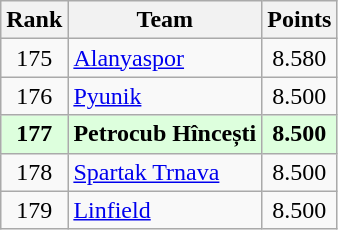<table class="wikitable" style="text-align: center;">
<tr>
<th>Rank</th>
<th>Team</th>
<th>Points</th>
</tr>
<tr>
<td>175</td>
<td align="left"> <a href='#'>Alanyaspor</a></td>
<td>8.580</td>
</tr>
<tr>
<td>176</td>
<td align="left"> <a href='#'>Pyunik</a></td>
<td>8.500</td>
</tr>
<tr bgcolor="#DDFFDD">
<td><strong>177</strong></td>
<td align="left"> <strong>Petrocub Hîncești</strong></td>
<td><strong>8.500</strong></td>
</tr>
<tr>
<td>178</td>
<td align="left"> <a href='#'>Spartak Trnava</a></td>
<td>8.500</td>
</tr>
<tr>
<td>179</td>
<td align="left"> <a href='#'>Linfield</a></td>
<td>8.500</td>
</tr>
</table>
